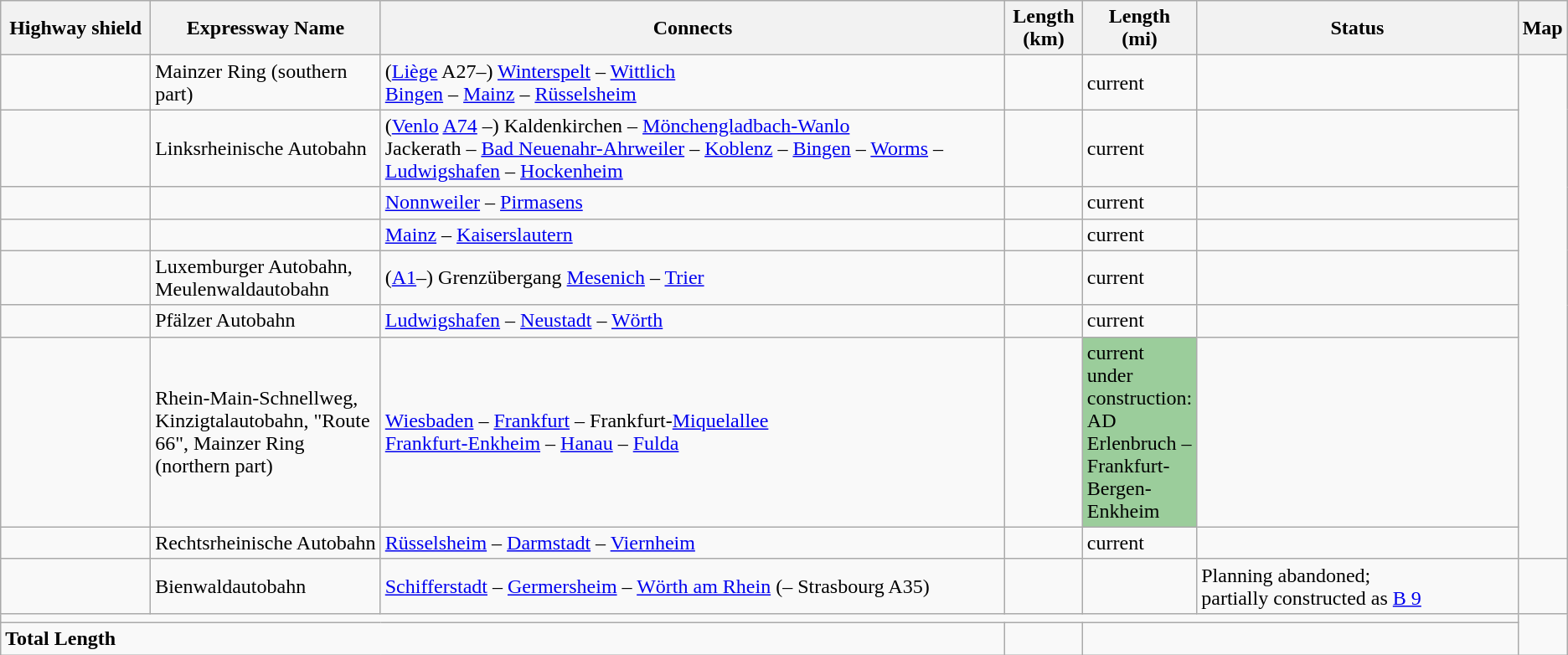<table class="wikitable">
<tr>
<th style="width:10%;">Highway shield</th>
<th style="width:15%;">Expressway Name</th>
<th style="width:43%;">Connects</th>
<th style="width:5%;">Length<br>(km)</th>
<th style="width:5%;">Length<br>(mi)</th>
<th style="width:25%;">Status</th>
<th style="width:100px;">Map</th>
</tr>
<tr>
<td></td>
<td>Mainzer Ring (southern part)</td>
<td>(<a href='#'>Liège</a> A27–) <a href='#'>Winterspelt</a> – <a href='#'>Wittlich</a><br><a href='#'>Bingen</a> – <a href='#'>Mainz</a> – <a href='#'>Rüsselsheim</a></td>
<td></td>
<td>current</td>
<td></td>
</tr>
<tr>
<td></td>
<td>Linksrheinische Autobahn</td>
<td>(<a href='#'>Venlo</a>  <a href='#'>A74</a> –) Kaldenkirchen – <a href='#'>Mönchengladbach-Wanlo</a><br>Jackerath – <a href='#'>Bad Neuenahr-Ahrweiler</a> – <a href='#'>Koblenz</a> – <a href='#'>Bingen</a> – <a href='#'>Worms</a> – <a href='#'>Ludwigshafen</a> – <a href='#'>Hockenheim</a></td>
<td></td>
<td>current</td>
<td></td>
</tr>
<tr>
<td></td>
<td></td>
<td><a href='#'>Nonnweiler</a> – <a href='#'>Pirmasens</a></td>
<td></td>
<td>current</td>
<td></td>
</tr>
<tr>
<td></td>
<td></td>
<td><a href='#'>Mainz</a> – <a href='#'>Kaiserslautern</a></td>
<td></td>
<td>current</td>
<td></td>
</tr>
<tr>
<td></td>
<td>Luxemburger Autobahn, Meulenwaldautobahn</td>
<td>(<a href='#'>A1</a>–) Grenzübergang <a href='#'>Mesenich</a> – <a href='#'>Trier</a></td>
<td></td>
<td>current</td>
<td></td>
</tr>
<tr>
<td></td>
<td>Pfälzer Autobahn</td>
<td><a href='#'>Ludwigshafen</a> – <a href='#'>Neustadt</a> – <a href='#'>Wörth</a></td>
<td></td>
<td>current</td>
<td></td>
</tr>
<tr>
<td></td>
<td>Rhein-Main-Schnellweg, Kinzigtalautobahn, "Route 66", Mainzer Ring (northern part)</td>
<td><a href='#'>Wiesbaden</a> – <a href='#'>Frankfurt</a> – Frankfurt-<a href='#'>Miquelallee</a><br><a href='#'>Frankfurt-Enkheim</a> – <a href='#'>Hanau</a> – <a href='#'>Fulda</a></td>
<td></td>
<td style="background-color:#9BCD9B">current<br>under construction: AD Erlenbruch – Frankfurt-Bergen-Enkheim</td>
<td></td>
</tr>
<tr>
<td></td>
<td>Rechtsrheinische Autobahn</td>
<td><a href='#'>Rüsselsheim</a> – <a href='#'>Darmstadt</a> – <a href='#'>Viernheim</a></td>
<td></td>
<td>current</td>
<td></td>
</tr>
<tr>
<td></td>
<td>Bienwaldautobahn</td>
<td><a href='#'>Schifferstadt</a> – <a href='#'>Germersheim</a> – <a href='#'>Wörth am Rhein</a> (– Strasbourg A35)</td>
<td></td>
<td></td>
<td>Planning abandoned;<br>partially constructed as <a href='#'>B 9</a></td>
<td></td>
</tr>
<tr>
<td colspan="6"></td>
</tr>
<tr style="font-weight:bold;">
<td colspan="3">Total Length</td>
<td></td>
<td colspan="2"></td>
</tr>
</table>
